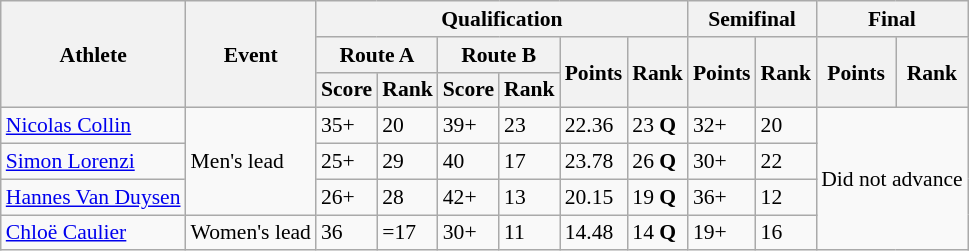<table class=wikitable style=font-size:90% align=center>
<tr>
<th rowspan=3>Athlete</th>
<th rowspan=3>Event</th>
<th colspan=6>Qualification</th>
<th colspan=2>Semifinal</th>
<th colspan=2>Final</th>
</tr>
<tr>
<th colspan=2>Route A</th>
<th colspan=2>Route B</th>
<th rowspan=2>Points</th>
<th rowspan=2>Rank</th>
<th rowspan=2>Points</th>
<th rowspan=2>Rank</th>
<th rowspan=2>Points</th>
<th rowspan=2>Rank</th>
</tr>
<tr>
<th>Score</th>
<th>Rank</th>
<th>Score</th>
<th>Rank</th>
</tr>
<tr>
<td align=left><a href='#'>Nicolas Collin</a></td>
<td rowspan=3>Men's lead</td>
<td>35+</td>
<td>20</td>
<td>39+</td>
<td>23</td>
<td>22.36</td>
<td>23 <strong>Q</strong></td>
<td>32+</td>
<td>20</td>
<td rowspan=4 colspan=2>Did not advance</td>
</tr>
<tr>
<td align=left><a href='#'>Simon Lorenzi</a></td>
<td>25+</td>
<td>29</td>
<td>40</td>
<td>17</td>
<td>23.78</td>
<td>26 <strong>Q</strong></td>
<td>30+</td>
<td>22</td>
</tr>
<tr>
<td align=left><a href='#'>Hannes Van Duysen</a></td>
<td>26+</td>
<td>28</td>
<td>42+</td>
<td>13</td>
<td>20.15</td>
<td>19 <strong>Q</strong></td>
<td>36+</td>
<td>12</td>
</tr>
<tr>
<td align=left><a href='#'>Chloë Caulier</a></td>
<td>Women's lead</td>
<td>36</td>
<td>=17</td>
<td>30+</td>
<td>11</td>
<td>14.48</td>
<td>14 <strong>Q</strong></td>
<td>19+</td>
<td>16</td>
</tr>
</table>
